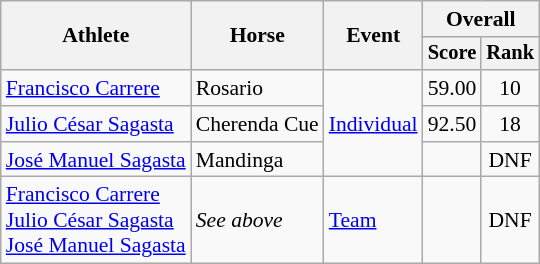<table class=wikitable style="font-size:90%">
<tr>
<th rowspan="2">Athlete</th>
<th rowspan="2">Horse</th>
<th rowspan="2">Event</th>
<th colspan="2">Overall</th>
</tr>
<tr style="font-size:95%">
<th>Score</th>
<th>Rank</th>
</tr>
<tr align=center>
<td align=left><a href='#'>Francisco Carrere</a></td>
<td align=left>Rosario</td>
<td rowspan="3" style="text-align:left;"><a href='#'>Individual</a></td>
<td>59.00</td>
<td>10</td>
</tr>
<tr align=center>
<td align=left><a href='#'>Julio César Sagasta</a></td>
<td align=left>Cherenda Cue</td>
<td>92.50</td>
<td>18</td>
</tr>
<tr align=center>
<td align=left><a href='#'>José Manuel Sagasta</a></td>
<td align=left>Mandinga</td>
<td></td>
<td>DNF</td>
</tr>
<tr align=center>
<td align=left><a href='#'>Francisco Carrere</a><br><a href='#'>Julio César Sagasta</a><br><a href='#'>José Manuel Sagasta</a></td>
<td align=left><em>See above</em></td>
<td align=left><a href='#'>Team</a></td>
<td></td>
<td>DNF</td>
</tr>
</table>
